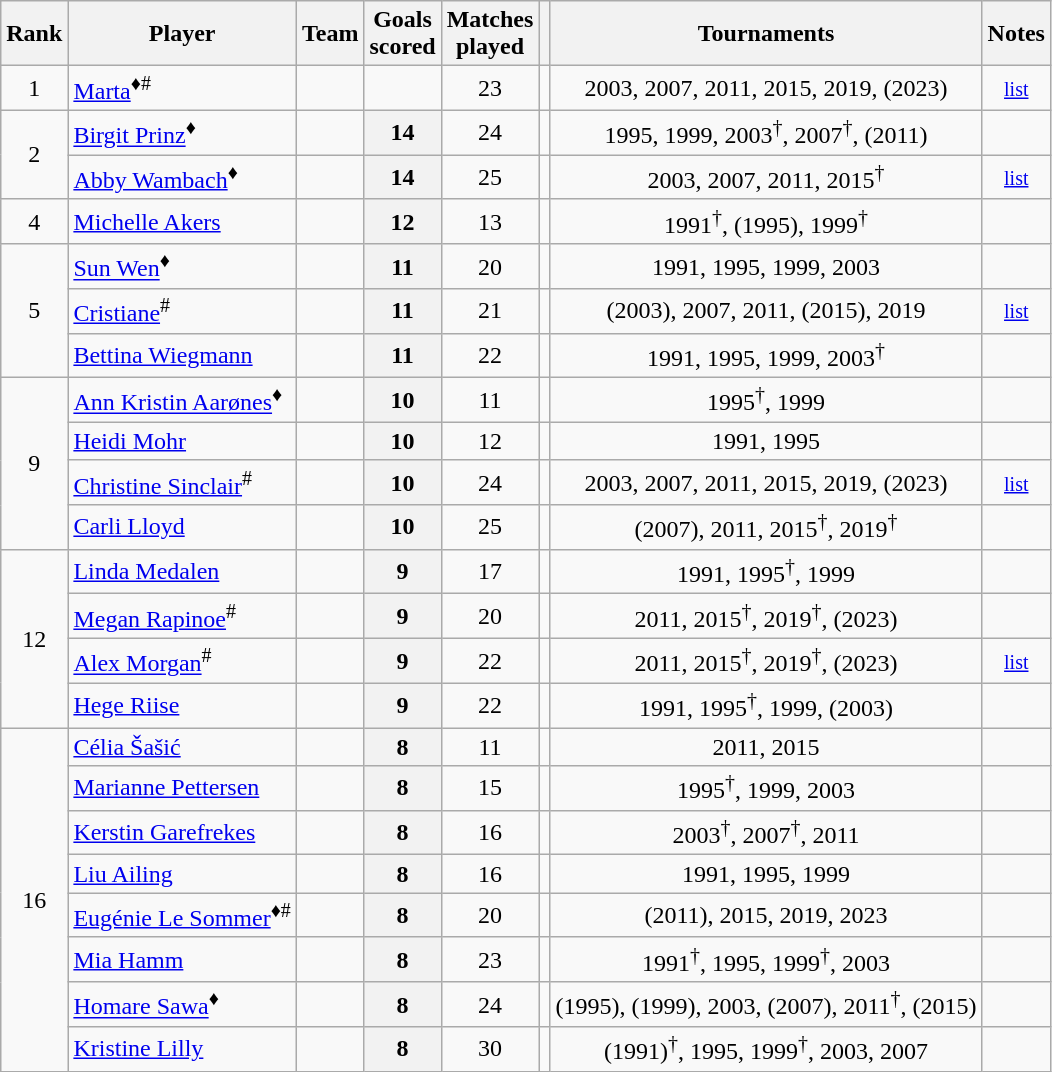<table class="wikitable sortable" style="text-align:center;">
<tr>
<th scope="col">Rank</th>
<th scope="col">Player</th>
<th scope="col">Team</th>
<th scope="col">Goals<br>scored</th>
<th scope="col">Matches<br>played</th>
<th scope="col"><br></th>
<th scope="col">Tournaments</th>
<th scope="col" class="unsortable">Notes</th>
</tr>
<tr>
<td>1</td>
<td style="text-align:left;" data-sort-value="Marta"><a href='#'>Marta</a><sup>♦#</sup></td>
<td align=left></td>
<td></td>
<td>23</td>
<td></td>
<td data-sort-value="2003-2007-2011-2015-2019-2023">2003, 2007, 2011, 2015, 2019, (2023)</td>
<td><small><a href='#'>list</a></small></td>
</tr>
<tr>
<td rowspan=2>2</td>
<td style="text-align:left;" data-sort-value="Prinz, Birgit"><a href='#'>Birgit Prinz</a><sup>♦</sup></td>
<td align=left></td>
<th scope=row>14</th>
<td>24</td>
<td></td>
<td data-sort-value="1995-1999-2003-2007-2011">1995, 1999, 2003<sup>†</sup>, 2007<sup>†</sup>, (2011)</td>
<td></td>
</tr>
<tr>
<td style="text-align:left;" data-sort-value="Wambach, Abby"><a href='#'>Abby Wambach</a><sup>♦</sup></td>
<td align=left></td>
<th scope=row>14</th>
<td>25</td>
<td></td>
<td data-sort-value="2003-2007-2011-2015">2003, 2007, 2011, 2015<sup>†</sup></td>
<td><small><a href='#'>list</a></small></td>
</tr>
<tr>
<td>4</td>
<td style="text-align:left;" data-sort-value="Akers, Michelle"><a href='#'>Michelle Akers</a></td>
<td align=left></td>
<th scope=row>12</th>
<td>13</td>
<td></td>
<td data-sort-value="1991-1995-1999">1991<sup>†</sup>, (1995), 1999<sup>†</sup></td>
<td></td>
</tr>
<tr>
<td rowspan=3>5</td>
<td style="text-align:left;" data-sort-value="Sun, Wen"><a href='#'>Sun Wen</a><sup>♦</sup></td>
<td align=left></td>
<th scope=row>11</th>
<td>20</td>
<td></td>
<td data-sort-value="1991-1995-1999-2003">1991, 1995, 1999, 2003</td>
<td></td>
</tr>
<tr>
<td style="text-align:left;" data-sort-value="Cristiane"><a href='#'>Cristiane</a><sup>#</sup></td>
<td align=left></td>
<th scope=row>11</th>
<td>21</td>
<td></td>
<td data-sort-value="2003-2007-2011-2015-2019">(2003), 2007, 2011, (2015), 2019</td>
<td><small><a href='#'>list</a></small></td>
</tr>
<tr>
<td style="text-align:left;" data-sort-value="Wiegmann, Bettina"><a href='#'>Bettina Wiegmann</a></td>
<td align=left></td>
<th scope=row>11</th>
<td>22</td>
<td></td>
<td data-sort-value="1991-1995-1999-2003">1991, 1995, 1999, 2003<sup>†</sup></td>
<td></td>
</tr>
<tr>
<td rowspan=4>9</td>
<td style="text-align:left;" data-sort-value="Aarønes, Ann Kristin"><a href='#'>Ann Kristin Aarønes</a><sup>♦</sup></td>
<td align=left></td>
<th scope=row>10</th>
<td>11</td>
<td></td>
<td data-sort-value="1995-1999">1995<sup>†</sup>, 1999</td>
<td></td>
</tr>
<tr>
<td style="text-align:left;" data-sort-value="Mohr, Heidi"><a href='#'>Heidi Mohr</a></td>
<td align=left></td>
<th scope=row>10</th>
<td>12</td>
<td></td>
<td data-sort-value="1991-1995">1991, 1995</td>
<td></td>
</tr>
<tr>
<td style="text-align:left;" data-sort-value="Sinclair, Christine"><a href='#'>Christine Sinclair</a><sup>#</sup></td>
<td align=left></td>
<th scope=row>10</th>
<td>24</td>
<td></td>
<td data-sort-value="2003-2007-2011-2015-2019-2023">2003, 2007, 2011, 2015, 2019, (2023)</td>
<td><small><a href='#'>list</a></small></td>
</tr>
<tr>
<td style="text-align:left;" data-sort-value="Lloyd, Carli"><a href='#'>Carli Lloyd</a></td>
<td align=left></td>
<th scope=row>10</th>
<td>25</td>
<td></td>
<td data-sort-value="2007-2011-2015-2019">(2007), 2011, 2015<sup>†</sup>, 2019<sup>†</sup></td>
<td></td>
</tr>
<tr>
<td rowspan=4>12</td>
<td style="text-align:left;" data-sort-value="Medalen, Linda"><a href='#'>Linda Medalen</a></td>
<td align=left></td>
<th scope=row>9</th>
<td>17</td>
<td></td>
<td data-sort-value="1991-1995-1999">1991, 1995<sup>†</sup>, 1999</td>
<td></td>
</tr>
<tr>
<td style="text-align:left;" data-sort-value="Rapinoe, Megan"><a href='#'>Megan Rapinoe</a><sup>#</sup></td>
<td align=left></td>
<th scope=row>9</th>
<td>20</td>
<td></td>
<td data-sort-value="2011-2015-2019-2023">2011, 2015<sup>†</sup>, 2019<sup>†</sup>, (2023)</td>
<td></td>
</tr>
<tr>
<td style="text-align:left;" data-sort-value="Morgan, Alex"><a href='#'>Alex Morgan</a><sup>#</sup></td>
<td align=left></td>
<th scope=row>9</th>
<td>22</td>
<td></td>
<td data-sort-value="2011-2015-2019-2023">2011, 2015<sup>†</sup>, 2019<sup>†</sup>, (2023)</td>
<td><small><a href='#'>list</a></small></td>
</tr>
<tr>
<td style="text-align:left;" data-sort-value="Riise, Hege"><a href='#'>Hege Riise</a></td>
<td align=left></td>
<th scope=row>9</th>
<td>22</td>
<td></td>
<td data-sort-value="1991-1995-1999-2003">1991, 1995<sup>†</sup>, 1999, (2003)</td>
<td></td>
</tr>
<tr>
<td rowspan=8>16</td>
<td style="text-align:left;" data-sort-value="Šašić, Célia"><a href='#'>Célia Šašić</a></td>
<td align=left></td>
<th scope=row>8</th>
<td>11</td>
<td></td>
<td data-sort-value="2011-2015">2011, 2015</td>
<td></td>
</tr>
<tr>
<td style="text-align:left;" data-sort-value="Pettersen, Marianne"><a href='#'>Marianne Pettersen</a></td>
<td align=left></td>
<th scope=row>8</th>
<td>15</td>
<td></td>
<td data-sort-value="1995-1999-2003">1995<sup>†</sup>, 1999, 2003</td>
<td></td>
</tr>
<tr>
<td style="text-align:left;" data-sort-value="Garefrekes, Kerstin"><a href='#'>Kerstin Garefrekes</a></td>
<td align=left></td>
<th scope=row>8</th>
<td>16</td>
<td></td>
<td data-sort-value="2003-2007-2011">2003<sup>†</sup>, 2007<sup>†</sup>, 2011</td>
<td></td>
</tr>
<tr>
<td style="text-align:left;" data-sort-value="Liu, Ailing"><a href='#'>Liu Ailing</a></td>
<td align=left></td>
<th scope=row>8</th>
<td>16</td>
<td></td>
<td data-sort-value="1991-1995-1999">1991, 1995, 1999</td>
<td></td>
</tr>
<tr>
<td style="text-align:left;" data-sort-value="Le Sommer, Eugénie"><a href='#'>Eugénie Le Sommer</a><sup>♦#</sup></td>
<td align=left></td>
<th scope=row>8</th>
<td>20</td>
<td></td>
<td data-sort-value="2011-2015-2019-2023">(2011), 2015, 2019, 2023</td>
<td></td>
</tr>
<tr>
<td style="text-align:left;" data-sort-value="Hamm, Mia"><a href='#'>Mia Hamm</a></td>
<td align=left></td>
<th scope=row>8</th>
<td>23</td>
<td></td>
<td data-sort-value="1991-1995-1999-2003">1991<sup>†</sup>, 1995, 1999<sup>†</sup>, 2003</td>
<td></td>
</tr>
<tr>
<td style="text-align:left;" data-sort-value="Sawa, Homare"><a href='#'>Homare Sawa</a><sup>♦</sup></td>
<td align=left></td>
<th scope=row>8</th>
<td>24</td>
<td></td>
<td data-sort-value="1995-1999-2003-2007-2011-2015">(1995), (1999), 2003, (2007), 2011<sup>†</sup>, (2015)</td>
<td></td>
</tr>
<tr>
<td style="text-align:left;" data-sort-value="Lilly, Kristine"><a href='#'>Kristine Lilly</a></td>
<td align=left></td>
<th scope=row>8</th>
<td>30</td>
<td></td>
<td data-sort-value="1991-1995-1999-2003-2007">(1991)<sup>†</sup>, 1995, 1999<sup>†</sup>, 2003, 2007</td>
<td></td>
</tr>
</table>
